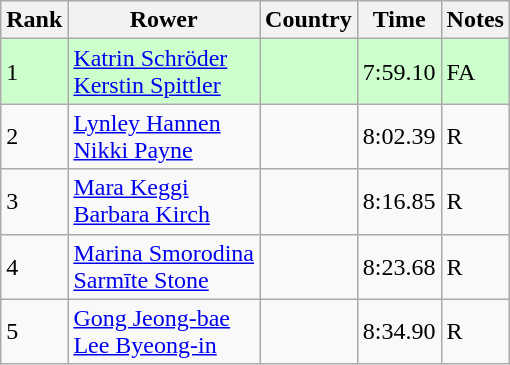<table class="wikitable">
<tr>
<th>Rank</th>
<th>Rower</th>
<th>Country</th>
<th>Time</th>
<th>Notes</th>
</tr>
<tr bgcolor=ccffcc>
<td>1</td>
<td><a href='#'>Katrin Schröder</a><br><a href='#'>Kerstin Spittler</a></td>
<td></td>
<td>7:59.10</td>
<td>FA</td>
</tr>
<tr>
<td>2</td>
<td><a href='#'>Lynley Hannen</a><br><a href='#'>Nikki Payne</a></td>
<td></td>
<td>8:02.39</td>
<td>R</td>
</tr>
<tr>
<td>3</td>
<td><a href='#'>Mara Keggi</a><br><a href='#'>Barbara Kirch</a></td>
<td></td>
<td>8:16.85</td>
<td>R</td>
</tr>
<tr>
<td>4</td>
<td><a href='#'>Marina Smorodina</a><br><a href='#'>Sarmīte Stone</a></td>
<td></td>
<td>8:23.68</td>
<td>R</td>
</tr>
<tr>
<td>5</td>
<td><a href='#'>Gong Jeong-bae</a><br><a href='#'>Lee Byeong-in</a></td>
<td></td>
<td>8:34.90</td>
<td>R</td>
</tr>
</table>
